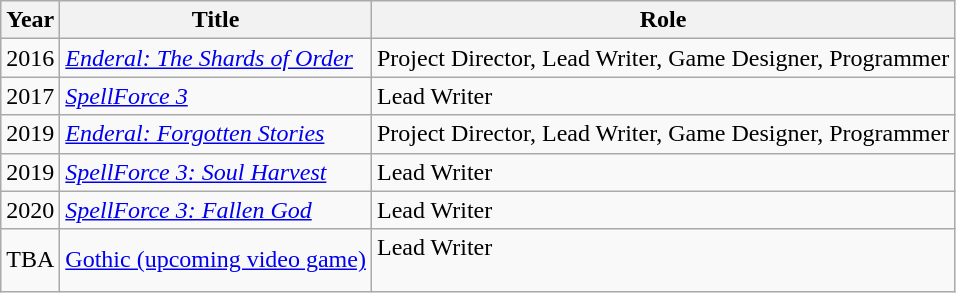<table class="wikitable sortable">
<tr>
<th scope="col">Year</th>
<th scope="col">Title</th>
<th scope="col">Role</th>
</tr>
<tr>
<td>2016</td>
<td><em><a href='#'>Enderal: The Shards of Order</a></em></td>
<td>Project Director, Lead Writer, Game Designer, Programmer</td>
</tr>
<tr>
<td>2017</td>
<td><em><a href='#'>SpellForce 3</a></em></td>
<td>Lead Writer</td>
</tr>
<tr>
<td>2019</td>
<td><em><a href='#'>Enderal: Forgotten Stories</a></em></td>
<td>Project Director, Lead Writer, Game Designer, Programmer</td>
</tr>
<tr>
<td>2019</td>
<td><em><a href='#'>SpellForce 3: Soul Harvest</a></em></td>
<td>Lead Writer</td>
</tr>
<tr>
<td>2020</td>
<td><em><a href='#'>SpellForce 3: Fallen God</a></em></td>
<td>Lead Writer</td>
</tr>
<tr>
<td>TBA</td>
<td><a href='#'>Gothic (upcoming video game)</a></td>
<td>Lead Writer<blockquote></blockquote></td>
</tr>
</table>
